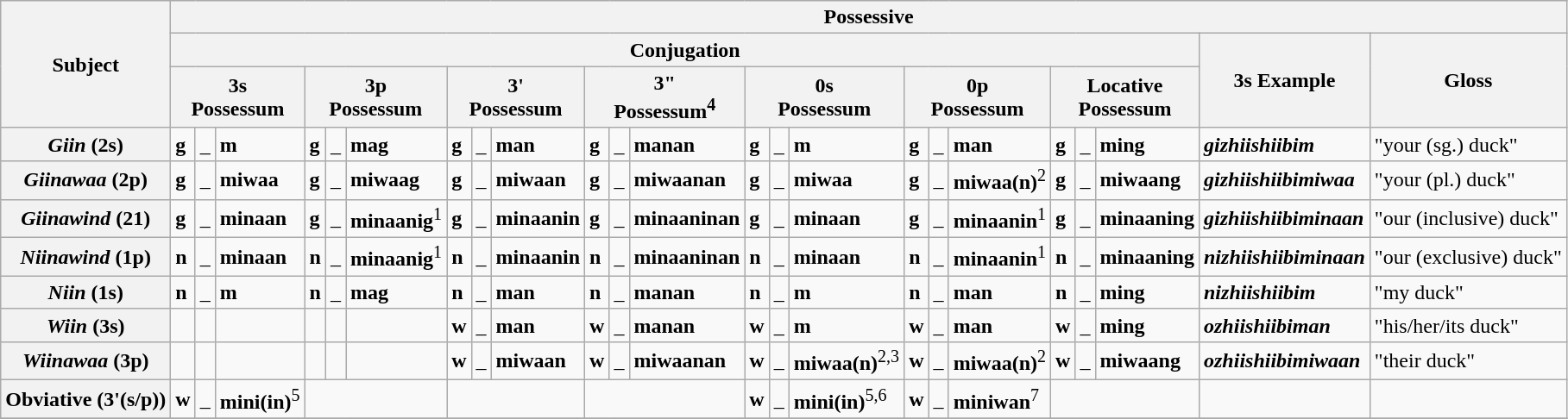<table class="wikitable">
<tr>
<th rowspan=3>Subject</th>
<th colspan=23>Possessive</th>
</tr>
<tr>
<th colspan=21>Conjugation</th>
<th rowspan=2>3s Example</th>
<th rowspan=2>Gloss</th>
</tr>
<tr>
<th colspan=3>3s<br>Possessum</th>
<th colspan=3>3p<br>Possessum</th>
<th colspan=3>3'<br>Possessum</th>
<th colspan=3>3"<br>Possessum<sup>4</sup></th>
<th colspan=3>0s<br>Possessum</th>
<th colspan=3>0p<br>Possessum</th>
<th colspan=3>Locative<br>Possessum</th>
</tr>
<tr>
<th><em>Giin</em> (2s)</th>
<td><strong>g</strong></td>
<td>_</td>
<td><strong>m</strong></td>
<td><strong>g</strong></td>
<td>_</td>
<td><strong>mag</strong></td>
<td><strong>g</strong></td>
<td>_</td>
<td><strong>man</strong></td>
<td><strong>g</strong></td>
<td>_</td>
<td><strong>manan</strong></td>
<td><strong>g</strong></td>
<td>_</td>
<td><strong>m</strong></td>
<td><strong>g</strong></td>
<td>_</td>
<td><strong>man</strong></td>
<td><strong>g</strong></td>
<td>_</td>
<td><strong>ming</strong></td>
<td><strong><em>gi<strong>zhiishiib</strong>im</em></strong></td>
<td>"your (sg.) duck"</td>
</tr>
<tr>
<th><em>Giinawaa</em> (2p)</th>
<td><strong>g</strong></td>
<td>_</td>
<td><strong>miwaa</strong></td>
<td><strong>g</strong></td>
<td>_</td>
<td><strong>miwaag</strong></td>
<td><strong>g</strong></td>
<td>_</td>
<td><strong>miwaan</strong></td>
<td><strong>g</strong></td>
<td>_</td>
<td><strong>miwaanan</strong></td>
<td><strong>g</strong></td>
<td>_</td>
<td><strong>miwaa</strong></td>
<td><strong>g</strong></td>
<td>_</td>
<td><strong>miwaa(n)</strong><sup>2</sup></td>
<td><strong>g</strong></td>
<td>_</td>
<td><strong>miwaang</strong></td>
<td><strong><em>gi<strong>zhiishiib</strong>imiwaa</em></strong></td>
<td>"your (pl.) duck"</td>
</tr>
<tr>
<th><em>Giinawind</em> (21)</th>
<td><strong>g</strong></td>
<td>_</td>
<td><strong>minaan</strong></td>
<td><strong>g</strong></td>
<td>_</td>
<td><strong>minaanig</strong><sup>1</sup></td>
<td><strong>g</strong></td>
<td>_</td>
<td><strong>minaanin</strong></td>
<td><strong>g</strong></td>
<td>_</td>
<td><strong>minaaninan</strong></td>
<td><strong>g</strong></td>
<td>_</td>
<td><strong>minaan</strong></td>
<td><strong>g</strong></td>
<td>_</td>
<td><strong>minaanin</strong><sup>1</sup></td>
<td><strong>g</strong></td>
<td>_</td>
<td><strong>minaaning</strong></td>
<td><strong><em>gi<strong>zhiishiib</strong>iminaan</em></strong></td>
<td>"our (inclusive) duck"</td>
</tr>
<tr>
<th><em>Niinawind</em> (1p)</th>
<td><strong>n</strong></td>
<td>_</td>
<td><strong>minaan</strong></td>
<td><strong>n</strong></td>
<td>_</td>
<td><strong>minaanig</strong><sup>1</sup></td>
<td><strong>n</strong></td>
<td>_</td>
<td><strong>minaanin</strong></td>
<td><strong>n</strong></td>
<td>_</td>
<td><strong>minaaninan</strong></td>
<td><strong>n</strong></td>
<td>_</td>
<td><strong>minaan</strong></td>
<td><strong>n</strong></td>
<td>_</td>
<td><strong>minaanin</strong><sup>1</sup></td>
<td><strong>n</strong></td>
<td>_</td>
<td><strong>minaaning</strong></td>
<td><strong><em>ni<strong>zhiishiib</strong>iminaan</em></strong></td>
<td>"our (exclusive) duck"</td>
</tr>
<tr>
<th><em>Niin</em> (1s)</th>
<td><strong>n</strong></td>
<td>_</td>
<td><strong>m</strong></td>
<td><strong>n</strong></td>
<td>_</td>
<td><strong>mag</strong></td>
<td><strong>n</strong></td>
<td>_</td>
<td><strong>man</strong></td>
<td><strong>n</strong></td>
<td>_</td>
<td><strong>manan</strong></td>
<td><strong>n</strong></td>
<td>_</td>
<td><strong>m</strong></td>
<td><strong>n</strong></td>
<td>_</td>
<td><strong>man</strong></td>
<td><strong>n</strong></td>
<td>_</td>
<td><strong>ming</strong></td>
<td><strong><em>ni<strong>zhiishiib</strong>im</em></strong></td>
<td>"my duck"</td>
</tr>
<tr>
<th><em>Wiin</em> (3s)</th>
<td></td>
<td></td>
<td></td>
<td></td>
<td></td>
<td></td>
<td><strong>w</strong></td>
<td>_</td>
<td><strong>man</strong></td>
<td><strong>w</strong></td>
<td>_</td>
<td><strong>manan</strong></td>
<td><strong>w</strong></td>
<td>_</td>
<td><strong>m</strong></td>
<td><strong>w</strong></td>
<td>_</td>
<td><strong>man</strong></td>
<td><strong>w</strong></td>
<td>_</td>
<td><strong>ming</strong></td>
<td><strong><em>o<strong>zhiishiib</strong>iman</em></strong></td>
<td>"his/her/its duck"</td>
</tr>
<tr>
<th><em>Wiinawaa</em> (3p)</th>
<td></td>
<td></td>
<td></td>
<td></td>
<td></td>
<td></td>
<td><strong>w</strong></td>
<td>_</td>
<td><strong>miwaan</strong></td>
<td><strong>w</strong></td>
<td>_</td>
<td><strong>miwaanan</strong></td>
<td><strong>w</strong></td>
<td>_</td>
<td><strong>miwaa(n)</strong><sup>2,3</sup></td>
<td><strong>w</strong></td>
<td>_</td>
<td><strong>miwaa(n)</strong><sup>2</sup></td>
<td><strong>w</strong></td>
<td>_</td>
<td><strong>miwaang</strong></td>
<td><strong><em>o<strong>zhiishiib</strong>imiwaan</em></strong></td>
<td>"their duck"</td>
</tr>
<tr>
<th>Obviative (3'(s/p))</th>
<td><strong>w</strong></td>
<td>_</td>
<td><strong>mini(in)</strong><sup>5</sup></td>
<td colspan=3></td>
<td colspan=3></td>
<td colspan=3></td>
<td><strong>w</strong></td>
<td>_</td>
<td><strong>mini(in)</strong><sup>5,6</sup></td>
<td><strong>w</strong></td>
<td>_</td>
<td><strong>miniwan</strong><sup>7</sup></td>
<td colspan=3></td>
<td></td>
<td></td>
</tr>
<tr>
</tr>
</table>
